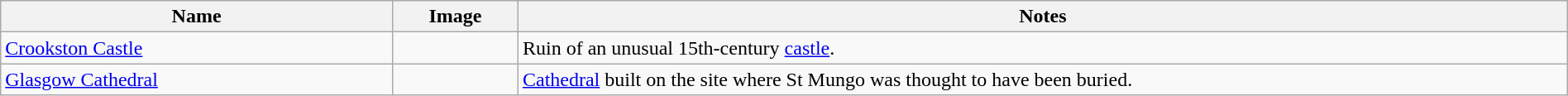<table class="wikitable" width="100%">
<tr>
<th width="25%">Name<br></th>
<th width="94px">Image</th>
<th>Notes</th>
</tr>
<tr>
<td><a href='#'>Crookston Castle</a></td>
<td></td>
<td>Ruin of an unusual 15th-century <a href='#'>castle</a>.</td>
</tr>
<tr>
<td><a href='#'>Glasgow Cathedral</a></td>
<td></td>
<td><a href='#'>Cathedral</a> built on the site where St Mungo was thought to have been buried.</td>
</tr>
</table>
